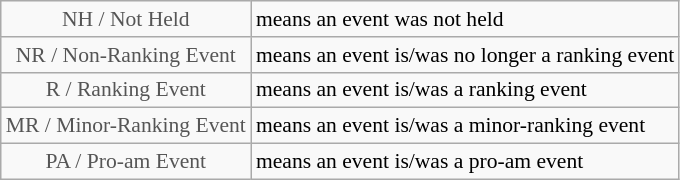<table class="wikitable" style="font-size:90%">
<tr>
<td style="text-align:center; color:#555555;" colspan="4">NH / Not Held</td>
<td>means an event was not held</td>
</tr>
<tr>
<td style="text-align:center; color:#555555;" colspan="4">NR / Non-Ranking Event</td>
<td>means an event is/was no longer a ranking event</td>
</tr>
<tr>
<td style="text-align:center; color:#555555;" colspan="4">R / Ranking Event</td>
<td>means an event is/was a ranking event</td>
</tr>
<tr>
<td style="text-align:center; color:#555555;" colspan="4">MR / Minor-Ranking Event</td>
<td>means an event is/was a minor-ranking event</td>
</tr>
<tr>
<td style="text-align:center; color:#555555;" colspan="4">PA / Pro-am Event</td>
<td>means an event is/was a pro-am event</td>
</tr>
</table>
